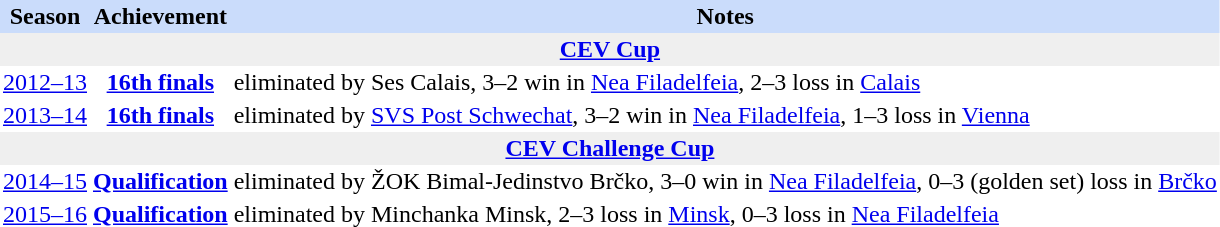<table class="toccolours" border="0" cellpadding="2" cellspacing="0" align="left" style="margin:0.5em;">
<tr bgcolor=#CADCFB>
<th>Season</th>
<th>Achievement</th>
<th>Notes</th>
</tr>
<tr>
<th colspan="4" bgcolor=#EFEFEF><strong><a href='#'>CEV Cup</a></strong></th>
</tr>
<tr>
<td align="center"><a href='#'>2012–13</a></td>
<td align="center"><strong><a href='#'>16th finals</a></strong></td>
<td align="left">eliminated by Ses Calais, 3–2 win in <a href='#'>Nea Filadelfeia</a>, 2–3 loss in <a href='#'>Calais</a></td>
</tr>
<tr>
<td align="center"><a href='#'>2013–14</a></td>
<td align="center"><strong><a href='#'>16th finals</a></strong></td>
<td align="left">eliminated by <a href='#'>SVS Post Schwechat</a>, 3–2 win in <a href='#'>Nea Filadelfeia</a>, 1–3 loss in <a href='#'>Vienna</a></td>
</tr>
<tr>
<th colspan="4" bgcolor=#EFEFEF><strong><a href='#'>CEV Challenge Cup</a></strong></th>
</tr>
<tr>
<td align="center"><a href='#'>2014–15</a></td>
<td align="center"><strong><a href='#'>Qualification</a></strong></td>
<td align="left">eliminated by ŽOK Bimal-Jedinstvo Brčko, 3–0 win in <a href='#'>Nea Filadelfeia</a>, 0–3 (golden set) loss in <a href='#'>Brčko</a></td>
</tr>
<tr>
<td align="center"><a href='#'>2015–16</a></td>
<td align="center"><strong><a href='#'>Qualification</a></strong></td>
<td align="left">eliminated by Minchanka Minsk, 2–3 loss in <a href='#'>Minsk</a>, 0–3 loss in <a href='#'>Nea Filadelfeia</a></td>
</tr>
<tr>
</tr>
</table>
